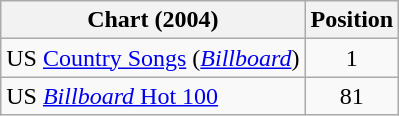<table class="wikitable sortable">
<tr>
<th scope="col">Chart (2004)</th>
<th scope="col">Position</th>
</tr>
<tr>
<td>US <a href='#'>Country Songs</a> (<em><a href='#'>Billboard</a></em>)</td>
<td align="center">1</td>
</tr>
<tr>
<td>US <a href='#'><em>Billboard</em> Hot 100</a></td>
<td align="center">81</td>
</tr>
</table>
